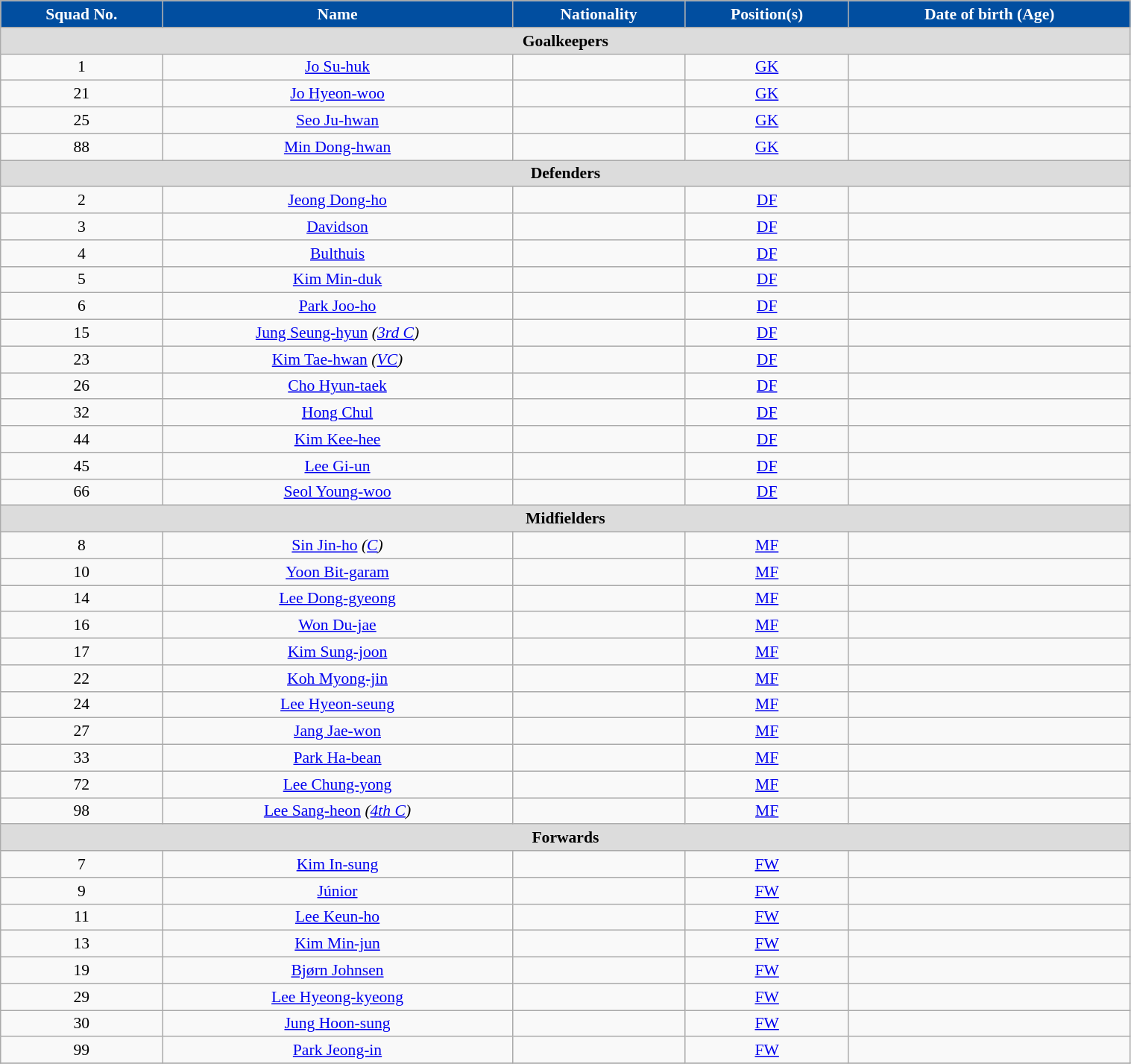<table class="wikitable" style="text-align:center; font-size:90%; width:80%;">
<tr>
<th style="background:#014ea0; color:#FFFFFF; text-align:center;">Squad No.</th>
<th style="background:#014ea0; color:#FFFFFF; text-align:center;">Name</th>
<th style="background:#014ea0; color:#FFFFFF; text-align:center;">Nationality</th>
<th style="background:#014ea0; color:#FFFFFF; text-align:center;">Position(s)</th>
<th style="background:#014ea0; color:#FFFFFF; text-align:center;">Date of birth (Age)</th>
</tr>
<tr>
<th colspan="5" style="background:#dcdcdc; text-align:center;">Goalkeepers</th>
</tr>
<tr>
<td>1</td>
<td><a href='#'>Jo Su-huk</a></td>
<td></td>
<td><a href='#'>GK</a></td>
<td></td>
</tr>
<tr>
<td>21</td>
<td><a href='#'>Jo Hyeon-woo</a></td>
<td></td>
<td><a href='#'>GK</a></td>
<td></td>
</tr>
<tr>
<td>25</td>
<td><a href='#'>Seo Ju-hwan</a></td>
<td></td>
<td><a href='#'>GK</a></td>
<td></td>
</tr>
<tr>
<td>88</td>
<td><a href='#'>Min Dong-hwan</a></td>
<td></td>
<td><a href='#'>GK</a></td>
<td></td>
</tr>
<tr>
<th colspan="5" style="background:#dcdcdc; text-align:center;">Defenders</th>
</tr>
<tr>
<td>2</td>
<td><a href='#'>Jeong Dong-ho</a></td>
<td></td>
<td><a href='#'>DF</a></td>
<td></td>
</tr>
<tr>
<td>3</td>
<td><a href='#'>Davidson</a></td>
<td></td>
<td><a href='#'>DF</a></td>
<td></td>
</tr>
<tr>
<td>4</td>
<td><a href='#'>Bulthuis</a></td>
<td></td>
<td><a href='#'>DF</a></td>
<td></td>
</tr>
<tr>
<td>5</td>
<td><a href='#'>Kim Min-duk</a></td>
<td></td>
<td><a href='#'>DF</a></td>
<td></td>
</tr>
<tr>
<td>6</td>
<td><a href='#'>Park Joo-ho</a></td>
<td></td>
<td><a href='#'>DF</a></td>
<td></td>
</tr>
<tr>
<td>15</td>
<td><a href='#'>Jung Seung-hyun</a> <em>(<a href='#'>3rd C</a>)</em></td>
<td></td>
<td><a href='#'>DF</a></td>
<td></td>
</tr>
<tr>
<td>23</td>
<td><a href='#'>Kim Tae-hwan</a> <em>(<a href='#'>VC</a>)</em></td>
<td></td>
<td><a href='#'>DF</a></td>
<td></td>
</tr>
<tr>
<td>26</td>
<td><a href='#'>Cho Hyun-taek</a></td>
<td></td>
<td><a href='#'>DF</a></td>
<td></td>
</tr>
<tr>
<td>32</td>
<td><a href='#'>Hong Chul</a></td>
<td></td>
<td><a href='#'>DF</a></td>
<td></td>
</tr>
<tr>
<td>44</td>
<td><a href='#'>Kim Kee-hee</a></td>
<td></td>
<td><a href='#'>DF</a></td>
<td></td>
</tr>
<tr>
<td>45</td>
<td><a href='#'>Lee Gi-un</a></td>
<td></td>
<td><a href='#'>DF</a></td>
<td></td>
</tr>
<tr>
<td>66</td>
<td><a href='#'>Seol Young-woo</a></td>
<td></td>
<td><a href='#'>DF</a></td>
<td></td>
</tr>
<tr>
<th colspan="5" style="background:#dcdcdc; text-align:center;">Midfielders</th>
</tr>
<tr>
<td>8</td>
<td><a href='#'>Sin Jin-ho</a> <em>(<a href='#'>C</a>)</em></td>
<td></td>
<td><a href='#'>MF</a></td>
<td></td>
</tr>
<tr>
<td>10</td>
<td><a href='#'>Yoon Bit-garam</a></td>
<td></td>
<td><a href='#'>MF</a></td>
<td></td>
</tr>
<tr>
<td>14</td>
<td><a href='#'>Lee Dong-gyeong</a></td>
<td></td>
<td><a href='#'>MF</a></td>
<td></td>
</tr>
<tr>
<td>16</td>
<td><a href='#'>Won Du-jae</a></td>
<td></td>
<td><a href='#'>MF</a></td>
<td></td>
</tr>
<tr>
<td>17</td>
<td><a href='#'>Kim Sung-joon</a></td>
<td></td>
<td><a href='#'>MF</a></td>
<td></td>
</tr>
<tr>
<td>22</td>
<td><a href='#'>Koh Myong-jin</a></td>
<td></td>
<td><a href='#'>MF</a></td>
<td></td>
</tr>
<tr>
<td>24</td>
<td><a href='#'>Lee Hyeon-seung</a></td>
<td></td>
<td><a href='#'>MF</a></td>
<td></td>
</tr>
<tr>
<td>27</td>
<td><a href='#'>Jang Jae-won</a></td>
<td></td>
<td><a href='#'>MF</a></td>
<td></td>
</tr>
<tr>
<td>33</td>
<td><a href='#'>Park Ha-bean</a></td>
<td></td>
<td><a href='#'>MF</a></td>
<td></td>
</tr>
<tr>
<td>72</td>
<td><a href='#'>Lee Chung-yong</a></td>
<td></td>
<td><a href='#'>MF</a></td>
<td></td>
</tr>
<tr>
<td>98</td>
<td><a href='#'>Lee Sang-heon</a> <em>(<a href='#'>4th C</a>)</em></td>
<td></td>
<td><a href='#'>MF</a></td>
<td></td>
</tr>
<tr>
<th colspan="12" style="background:#dcdcdc; text-align:center;">Forwards</th>
</tr>
<tr>
<td>7</td>
<td><a href='#'>Kim In-sung</a></td>
<td></td>
<td><a href='#'>FW</a></td>
<td></td>
</tr>
<tr>
<td>9</td>
<td><a href='#'>Júnior</a></td>
<td></td>
<td><a href='#'>FW</a></td>
<td></td>
</tr>
<tr>
<td>11</td>
<td><a href='#'>Lee Keun-ho</a></td>
<td></td>
<td><a href='#'>FW</a></td>
<td></td>
</tr>
<tr>
<td>13</td>
<td><a href='#'>Kim Min-jun</a></td>
<td></td>
<td><a href='#'>FW</a></td>
<td></td>
</tr>
<tr>
<td>19</td>
<td><a href='#'>Bjørn Johnsen</a></td>
<td></td>
<td><a href='#'>FW</a></td>
<td></td>
</tr>
<tr>
<td>29</td>
<td><a href='#'>Lee Hyeong-kyeong</a></td>
<td></td>
<td><a href='#'>FW</a></td>
<td></td>
</tr>
<tr>
<td>30</td>
<td><a href='#'>Jung Hoon-sung</a></td>
<td></td>
<td><a href='#'>FW</a></td>
<td></td>
</tr>
<tr>
<td>99</td>
<td><a href='#'>Park Jeong-in</a></td>
<td></td>
<td><a href='#'>FW</a></td>
<td></td>
</tr>
<tr>
</tr>
</table>
